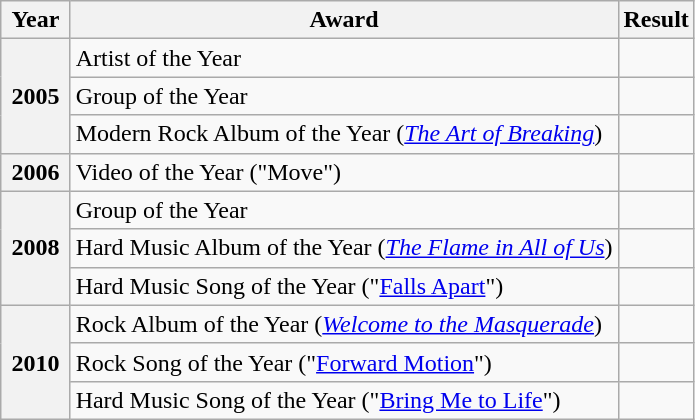<table class="wikitable">
<tr>
<th style="width:10%;">Year</th>
<th>Award</th>
<th>Result</th>
</tr>
<tr>
<th rowspan="3">2005</th>
<td>Artist of the Year</td>
<td></td>
</tr>
<tr>
<td>Group of the Year</td>
<td></td>
</tr>
<tr>
<td>Modern Rock Album of the Year (<em><a href='#'>The Art of Breaking</a></em>)</td>
<td></td>
</tr>
<tr>
<th>2006</th>
<td>Video of the Year ("Move")</td>
<td></td>
</tr>
<tr>
<th rowspan="3">2008</th>
<td>Group of the Year</td>
<td></td>
</tr>
<tr>
<td>Hard Music Album of the Year (<em><a href='#'>The Flame in All of Us</a></em>)</td>
<td></td>
</tr>
<tr>
<td>Hard Music Song of the Year ("<a href='#'>Falls Apart</a>")</td>
<td></td>
</tr>
<tr>
<th rowspan="3">2010</th>
<td>Rock Album of the Year (<em><a href='#'>Welcome to the Masquerade</a></em>)</td>
<td></td>
</tr>
<tr>
<td>Rock Song of the Year ("<a href='#'>Forward Motion</a>")</td>
<td></td>
</tr>
<tr>
<td>Hard Music Song of the Year ("<a href='#'>Bring Me to Life</a>")</td>
<td></td>
</tr>
</table>
